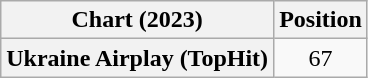<table class="wikitable plainrowheaders" style="text-align:center">
<tr>
<th scope="col">Chart (2023)</th>
<th scope="col">Position</th>
</tr>
<tr>
<th scope="row">Ukraine Airplay (TopHit)</th>
<td>67</td>
</tr>
</table>
